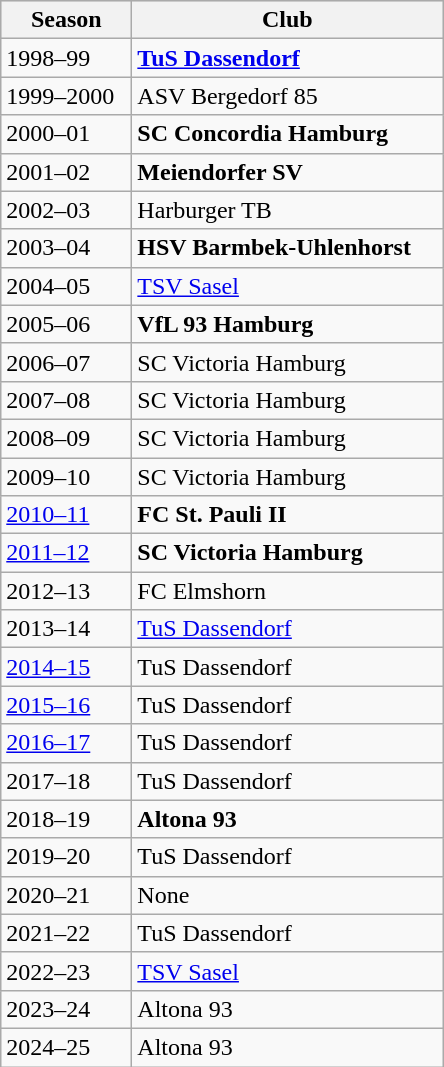<table class="wikitable">
<tr align="center" bgcolor="#dfdfdf">
<th width="80">Season</th>
<th width="200">Club</th>
</tr>
<tr>
<td>1998–99</td>
<td><strong><a href='#'>TuS Dassendorf</a></strong></td>
</tr>
<tr>
<td>1999–2000</td>
<td>ASV Bergedorf 85</td>
</tr>
<tr>
<td>2000–01</td>
<td><strong>SC Concordia Hamburg</strong></td>
</tr>
<tr>
<td>2001–02</td>
<td><strong>Meiendorfer SV</strong></td>
</tr>
<tr>
<td>2002–03</td>
<td>Harburger TB</td>
</tr>
<tr>
<td>2003–04</td>
<td><strong>HSV Barmbek-Uhlenhorst</strong></td>
</tr>
<tr>
<td>2004–05</td>
<td><a href='#'>TSV Sasel</a></td>
</tr>
<tr>
<td>2005–06</td>
<td><strong>VfL 93 Hamburg</strong></td>
</tr>
<tr>
<td>2006–07</td>
<td>SC Victoria Hamburg</td>
</tr>
<tr>
<td>2007–08</td>
<td>SC Victoria Hamburg</td>
</tr>
<tr>
<td>2008–09</td>
<td>SC Victoria Hamburg</td>
</tr>
<tr>
<td>2009–10</td>
<td>SC Victoria Hamburg</td>
</tr>
<tr>
<td><a href='#'>2010–11</a></td>
<td><strong>FC St. Pauli II</strong></td>
</tr>
<tr>
<td><a href='#'>2011–12</a></td>
<td><strong>SC Victoria Hamburg</strong></td>
</tr>
<tr>
<td>2012–13</td>
<td>FC Elmshorn</td>
</tr>
<tr>
<td>2013–14</td>
<td><a href='#'>TuS Dassendorf</a></td>
</tr>
<tr>
<td><a href='#'>2014–15</a></td>
<td>TuS Dassendorf</td>
</tr>
<tr>
<td><a href='#'>2015–16</a></td>
<td>TuS Dassendorf</td>
</tr>
<tr>
<td><a href='#'>2016–17</a></td>
<td>TuS Dassendorf</td>
</tr>
<tr>
<td>2017–18</td>
<td>TuS Dassendorf</td>
</tr>
<tr>
<td>2018–19</td>
<td><strong>Altona 93</strong></td>
</tr>
<tr>
<td>2019–20</td>
<td>TuS Dassendorf</td>
</tr>
<tr>
<td>2020–21</td>
<td>None</td>
</tr>
<tr>
<td>2021–22</td>
<td>TuS Dassendorf</td>
</tr>
<tr>
<td>2022–23</td>
<td><a href='#'>TSV Sasel</a></td>
</tr>
<tr>
<td>2023–24</td>
<td>Altona 93</td>
</tr>
<tr>
<td>2024–25</td>
<td>Altona 93</td>
</tr>
</table>
